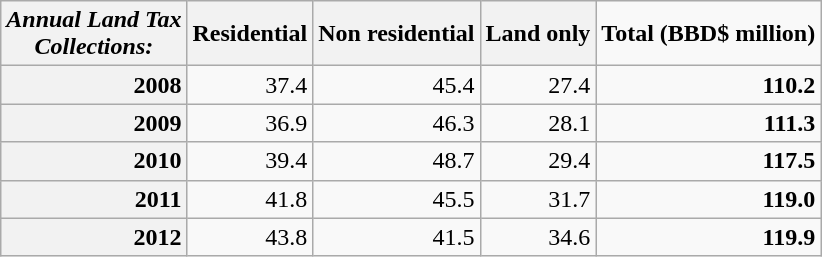<table class="wikitable">
<tr>
<th style="font-style: italic;">Annual Land Tax<br>Collections:</th>
<th style="text-align: right;">Residential</th>
<th style="text-align: right;">Non residential</th>
<th style="text-align: right;">Land only</th>
<td style="font-weight: bold;">Total (BBD$ million)</td>
</tr>
<tr>
<th style="text-align: right;">2008</th>
<td style="text-align: right;">37.4</td>
<td style="text-align: right;">45.4</td>
<td style="text-align: right;">27.4</td>
<td style="text-align: right; font-weight: bold;">110.2</td>
</tr>
<tr>
<th style="text-align: right;">2009</th>
<td style="text-align: right;">36.9</td>
<td style="text-align: right;">46.3</td>
<td style="text-align: right;">28.1</td>
<td style="text-align: right; font-weight: bold;">111.3</td>
</tr>
<tr>
<th style="text-align: right;">2010</th>
<td style="text-align: right;">39.4</td>
<td style="text-align: right;">48.7</td>
<td style="text-align: right;">29.4</td>
<td style="text-align: right; font-weight: bold;">117.5</td>
</tr>
<tr>
<th style="text-align: right;">2011</th>
<td style="text-align: right;">41.8</td>
<td style="text-align: right;">45.5</td>
<td style="text-align: right;">31.7</td>
<td style="text-align: right; font-weight: bold;">119.0</td>
</tr>
<tr>
<th style="text-align: right;">2012</th>
<td style="text-align: right;">43.8</td>
<td style="text-align: right;">41.5</td>
<td style="text-align: right;">34.6</td>
<td style="text-align: right; font-weight: bold;">119.9</td>
</tr>
</table>
